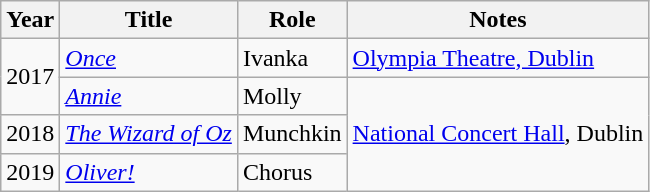<table class="wikitable sortable">
<tr>
<th>Year</th>
<th>Title</th>
<th>Role</th>
<th>Notes</th>
</tr>
<tr>
<td rowspan="2">2017</td>
<td><em><a href='#'>Once</a></em></td>
<td>Ivanka</td>
<td><a href='#'>Olympia Theatre, Dublin</a></td>
</tr>
<tr>
<td><em><a href='#'>Annie</a></em></td>
<td>Molly</td>
<td rowspan="3"><a href='#'>National Concert Hall</a>, Dublin</td>
</tr>
<tr>
<td>2018</td>
<td><em><a href='#'>The Wizard of Oz</a></em></td>
<td>Munchkin</td>
</tr>
<tr>
<td>2019</td>
<td><em><a href='#'>Oliver!</a></em></td>
<td>Chorus</td>
</tr>
</table>
